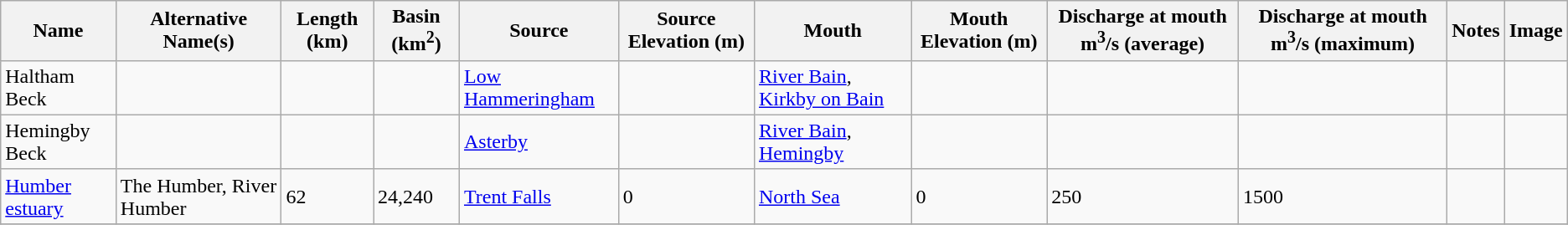<table class="wikitable sortable">
<tr>
<th>Name</th>
<th>Alternative Name(s)</th>
<th>Length (km)</th>
<th>Basin (km<sup>2</sup>)</th>
<th>Source</th>
<th>Source Elevation (m)</th>
<th>Mouth</th>
<th>Mouth Elevation (m)</th>
<th>Discharge at mouth m<sup>3</sup>/s (average)</th>
<th class="unsortable">Discharge at mouth m<sup>3</sup>/s (maximum)</th>
<th>Notes</th>
<th class="unsortable">Image</th>
</tr>
<tr>
<td>Haltham Beck</td>
<td></td>
<td></td>
<td></td>
<td><a href='#'>Low Hammeringham</a></td>
<td></td>
<td><a href='#'>River Bain</a>, <a href='#'>Kirkby on Bain</a></td>
<td></td>
<td></td>
<td></td>
<td></td>
<td></td>
</tr>
<tr>
<td>Hemingby Beck</td>
<td></td>
<td></td>
<td></td>
<td><a href='#'>Asterby</a></td>
<td></td>
<td><a href='#'>River Bain</a>, <a href='#'>Hemingby</a></td>
<td></td>
<td></td>
<td></td>
<td></td>
<td></td>
</tr>
<tr>
<td><a href='#'>Humber estuary</a></td>
<td>The Humber, River Humber</td>
<td>62</td>
<td>24,240</td>
<td><a href='#'>Trent Falls</a></td>
<td>0</td>
<td><a href='#'>North Sea</a></td>
<td>0</td>
<td>250</td>
<td>1500</td>
<td></td>
<td></td>
</tr>
<tr>
</tr>
</table>
